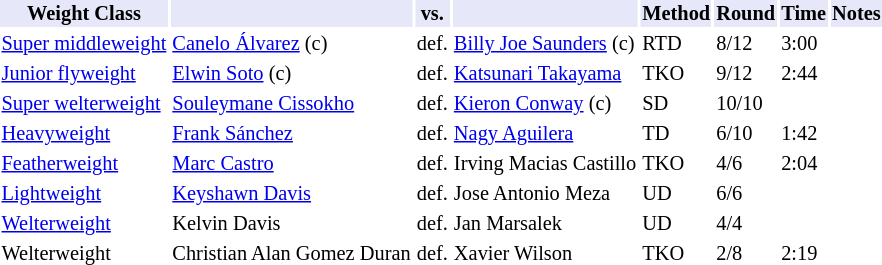<table class="toccolours" style="font-size: 85%;">
<tr>
<th style="background:#e6e8fa; color:#000; text-align:center;">Weight Class</th>
<th style="background:#e6e8fa; color:#000; text-align:center;"></th>
<th style="background:#e6e8fa; color:#000; text-align:center;">vs.</th>
<th style="background:#e6e8fa; color:#000; text-align:center;"></th>
<th style="background:#e6e8fa; color:#000; text-align:center;">Method</th>
<th style="background:#e6e8fa; color:#000; text-align:center;">Round</th>
<th style="background:#e6e8fa; color:#000; text-align:center;">Time</th>
<th style="background:#e6e8fa; color:#000; text-align:center;">Notes</th>
</tr>
<tr>
<td><a href='#'>Super middleweight</a></td>
<td> <a href='#'>Canelo Álvarez</a> (c)</td>
<td>def.</td>
<td> <a href='#'>Billy Joe Saunders</a> (c)</td>
<td>RTD</td>
<td>8/12</td>
<td>3:00</td>
<td></td>
</tr>
<tr>
<td><a href='#'>Junior flyweight</a></td>
<td> <a href='#'>Elwin Soto</a> (c)</td>
<td>def.</td>
<td> <a href='#'>Katsunari Takayama</a></td>
<td>TKO</td>
<td>9/12</td>
<td>2:44</td>
<td></td>
</tr>
<tr>
<td><a href='#'>Super welterweight</a></td>
<td> <a href='#'>Souleymane Cissokho</a></td>
<td>def.</td>
<td> <a href='#'>Kieron Conway</a> (c)</td>
<td>SD</td>
<td>10/10</td>
<td></td>
<td></td>
</tr>
<tr>
<td><a href='#'>Heavyweight</a></td>
<td> <a href='#'>Frank Sánchez</a></td>
<td>def.</td>
<td> <a href='#'>Nagy Aguilera</a></td>
<td>TD</td>
<td>6/10</td>
<td>1:42</td>
</tr>
<tr>
<td><a href='#'>Featherweight</a></td>
<td> <a href='#'>Marc Castro</a></td>
<td>def.</td>
<td> Irving Macias Castillo</td>
<td>TKO</td>
<td>4/6</td>
<td>2:04</td>
<td></td>
</tr>
<tr>
<td><a href='#'>Lightweight</a></td>
<td> <a href='#'>Keyshawn Davis</a></td>
<td>def.</td>
<td> Jose Antonio Meza</td>
<td>UD</td>
<td>6/6</td>
<td></td>
<td></td>
</tr>
<tr>
<td><a href='#'>Welterweight</a></td>
<td> Kelvin Davis</td>
<td>def.</td>
<td> Jan Marsalek</td>
<td>UD</td>
<td>4/4</td>
<td></td>
<td></td>
</tr>
<tr>
<td>Welterweight</td>
<td> Christian Alan Gomez Duran</td>
<td>def.</td>
<td> Xavier Wilson</td>
<td>TKO</td>
<td>2/8</td>
<td>2:19</td>
<td></td>
</tr>
<tr>
</tr>
</table>
